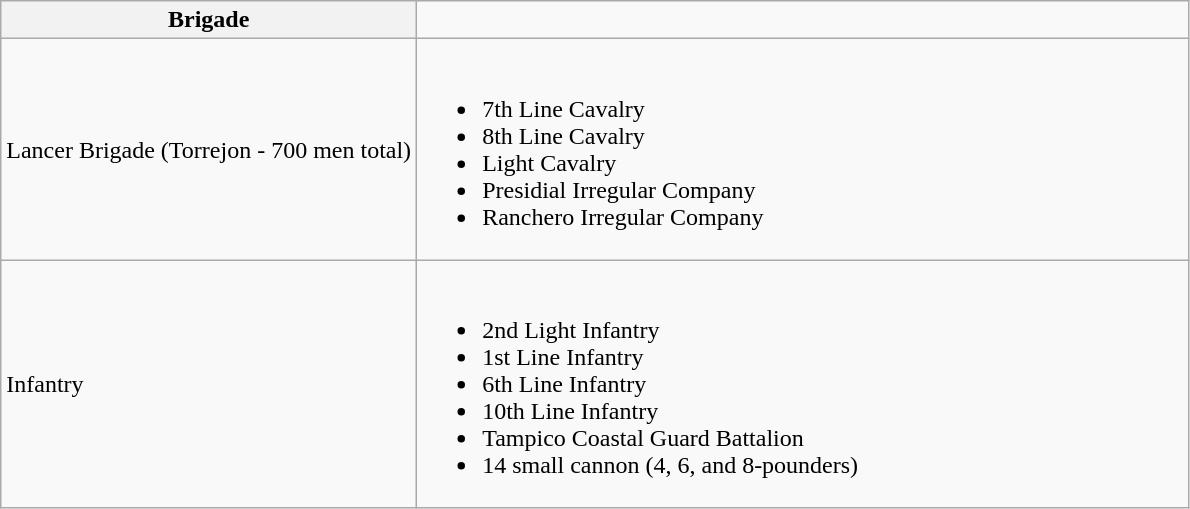<table class="wikitable">
<tr>
<th style="width:35%;">Brigade</th>
</tr>
<tr>
<td>Lancer Brigade (Torrejon - 700 men total)</td>
<td><br><ul><li>7th Line Cavalry</li><li>8th Line Cavalry</li><li>Light Cavalry</li><li>Presidial Irregular Company</li><li>Ranchero Irregular Company</li></ul></td>
</tr>
<tr>
<td>Infantry</td>
<td><br><ul><li>2nd Light Infantry</li><li>1st Line Infantry</li><li>6th Line Infantry</li><li>10th Line Infantry</li><li>Tampico Coastal Guard Battalion</li><li>14 small cannon (4, 6, and 8-pounders)</li></ul></td>
</tr>
</table>
